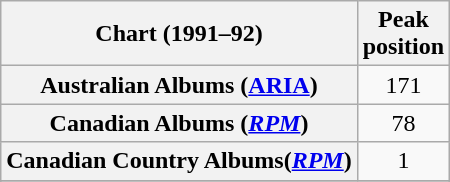<table class="wikitable sortable plainrowheaders" style="text-align:center">
<tr>
<th scope="col">Chart (1991–92)</th>
<th scope="col">Peak<br> position</th>
</tr>
<tr>
<th scope="row">Australian Albums (<a href='#'>ARIA</a>)</th>
<td>171</td>
</tr>
<tr>
<th scope="row">Canadian Albums (<em><a href='#'>RPM</a></em>)</th>
<td>78</td>
</tr>
<tr>
<th scope="row">Canadian Country Albums(<em><a href='#'>RPM</a></em>)</th>
<td>1</td>
</tr>
<tr>
</tr>
<tr>
</tr>
</table>
